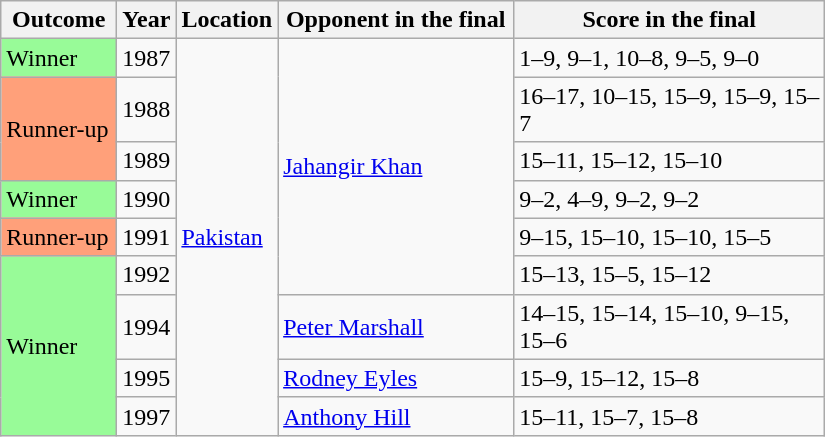<table class="sortable wikitable">
<tr>
<th width="70">Outcome</th>
<th width="30">Year</th>
<th width="50">Location</th>
<th width="150">Opponent in the final</th>
<th width="200">Score in the final</th>
</tr>
<tr>
<td bgcolor="98FB98">Winner</td>
<td>1987</td>
<td rowspan="9"><a href='#'>Pakistan</a></td>
<td rowspan="6"> <a href='#'>Jahangir Khan</a></td>
<td>1–9, 9–1, 10–8, 9–5, 9–0</td>
</tr>
<tr>
<td rowspan="2" bgcolor="ffa07a">Runner-up</td>
<td>1988</td>
<td>16–17, 10–15, 15–9, 15–9, 15–7</td>
</tr>
<tr>
<td>1989</td>
<td>15–11, 15–12, 15–10</td>
</tr>
<tr>
<td bgcolor="98FB98">Winner</td>
<td>1990</td>
<td>9–2, 4–9, 9–2, 9–2</td>
</tr>
<tr>
<td bgcolor="ffa07a">Runner-up</td>
<td>1991</td>
<td>9–15, 15–10, 15–10, 15–5</td>
</tr>
<tr>
<td rowspan="4" bgcolor="98FB98">Winner</td>
<td>1992</td>
<td>15–13, 15–5, 15–12</td>
</tr>
<tr>
<td>1994</td>
<td> <a href='#'>Peter Marshall</a></td>
<td>14–15, 15–14, 15–10, 9–15, 15–6</td>
</tr>
<tr>
<td>1995</td>
<td> <a href='#'>Rodney Eyles</a></td>
<td>15–9, 15–12, 15–8</td>
</tr>
<tr>
<td>1997</td>
<td> <a href='#'>Anthony Hill</a></td>
<td>15–11, 15–7, 15–8</td>
</tr>
</table>
